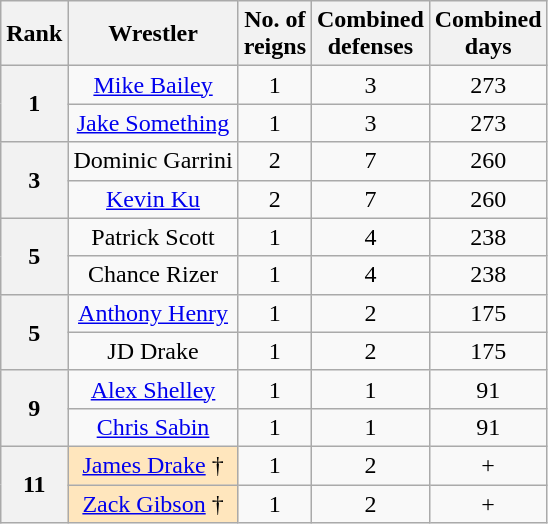<table class="wikitable sortable" style="text-align:center;">
<tr>
<th>Rank</th>
<th>Wrestler</th>
<th>No. of<br>reigns</th>
<th>Combined<br>defenses</th>
<th>Combined<br>days</th>
</tr>
<tr>
<th rowspan=2>1</th>
<td><a href='#'>Mike Bailey</a></td>
<td>1</td>
<td>3</td>
<td>273</td>
</tr>
<tr>
<td><a href='#'>Jake Something</a></td>
<td>1</td>
<td>3</td>
<td>273</td>
</tr>
<tr>
<th rowspan=2>3</th>
<td>Dominic Garrini</td>
<td>2</td>
<td>7</td>
<td>260</td>
</tr>
<tr>
<td><a href='#'>Kevin Ku</a></td>
<td>2</td>
<td>7</td>
<td>260</td>
</tr>
<tr>
<th rowspan=2>5</th>
<td>Patrick Scott</td>
<td>1</td>
<td>4</td>
<td>238</td>
</tr>
<tr>
<td>Chance Rizer</td>
<td>1</td>
<td>4</td>
<td>238</td>
</tr>
<tr>
<th rowspan=2>5</th>
<td><a href='#'>Anthony Henry</a></td>
<td>1</td>
<td>2</td>
<td>175</td>
</tr>
<tr>
<td>JD Drake</td>
<td>1</td>
<td>2</td>
<td>175</td>
</tr>
<tr>
<th rowspan=2>9</th>
<td><a href='#'>Alex Shelley</a></td>
<td>1</td>
<td>1</td>
<td>91</td>
</tr>
<tr>
<td><a href='#'>Chris Sabin</a></td>
<td>1</td>
<td>1</td>
<td>91</td>
</tr>
<tr>
<th rowspan=2>11</th>
<td style="background-color:#FFE6BD"><a href='#'>James Drake</a> †</td>
<td>1</td>
<td>2</td>
<td>+</td>
</tr>
<tr>
<td style="background-color:#FFE6BD"><a href='#'>Zack Gibson</a> †</td>
<td>1</td>
<td>2</td>
<td>+</td>
</tr>
</table>
